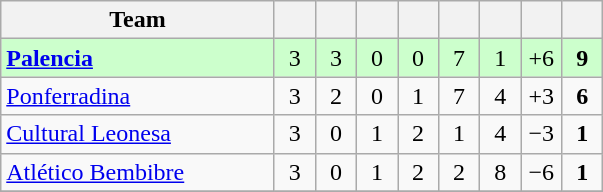<table class="wikitable" style="text-align:center">
<tr>
<th width="175">Team</th>
<th width="20"></th>
<th width="20"></th>
<th width="20"></th>
<th width="20"></th>
<th width="20"></th>
<th width="20"></th>
<th width="20"></th>
<th width="20"></th>
</tr>
<tr bgcolor="#ccffcc">
<td align=left><strong><a href='#'>Palencia</a></strong></td>
<td>3</td>
<td>3</td>
<td>0</td>
<td>0</td>
<td>7</td>
<td>1</td>
<td>+6</td>
<td><strong>9</strong></td>
</tr>
<tr>
<td align=left><a href='#'>Ponferradina</a></td>
<td>3</td>
<td>2</td>
<td>0</td>
<td>1</td>
<td>7</td>
<td>4</td>
<td>+3</td>
<td><strong>6</strong></td>
</tr>
<tr>
<td align=left><a href='#'>Cultural Leonesa</a></td>
<td>3</td>
<td>0</td>
<td>1</td>
<td>2</td>
<td>1</td>
<td>4</td>
<td>−3</td>
<td><strong>1</strong></td>
</tr>
<tr>
<td align=left><a href='#'>Atlético Bembibre</a></td>
<td>3</td>
<td>0</td>
<td>1</td>
<td>2</td>
<td>2</td>
<td>8</td>
<td>−6</td>
<td><strong>1</strong></td>
</tr>
<tr>
</tr>
</table>
